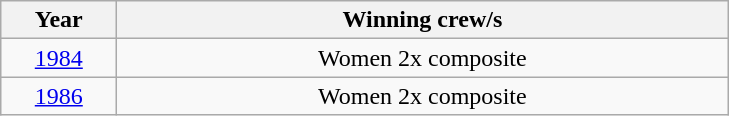<table class="wikitable" style="text-align:center">
<tr>
<th width=70>Year</th>
<th width=400>Winning crew/s</th>
</tr>
<tr>
<td><a href='#'>1984</a></td>
<td>Women 2x composite</td>
</tr>
<tr>
<td><a href='#'>1986</a></td>
<td>Women 2x composite</td>
</tr>
</table>
